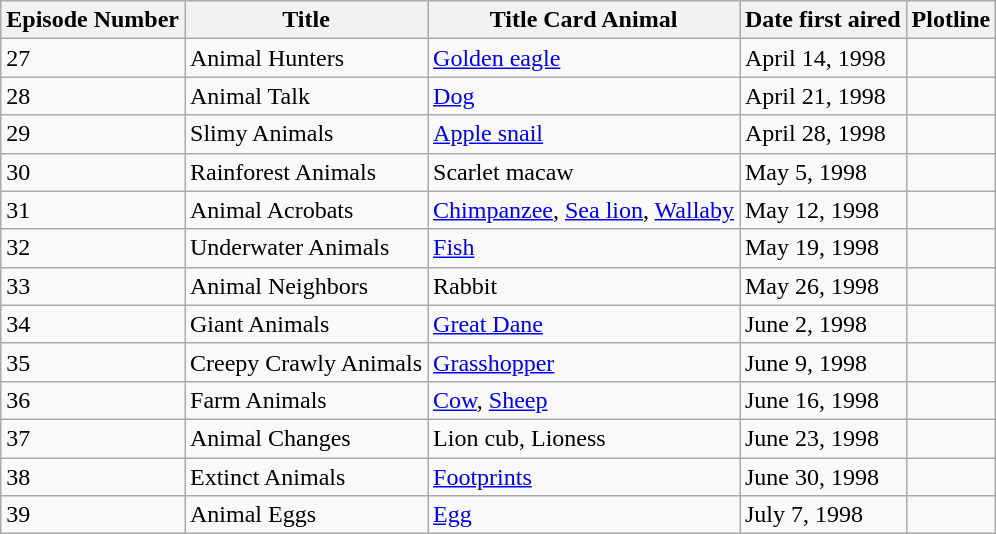<table class="wikitable">
<tr>
<th>Episode Number</th>
<th>Title</th>
<th>Title Card Animal</th>
<th>Date first aired</th>
<th>Plotline</th>
</tr>
<tr>
<td>27</td>
<td>Animal Hunters</td>
<td><a href='#'>Golden eagle</a></td>
<td>April 14, 1998</td>
<td></td>
</tr>
<tr>
<td>28</td>
<td>Animal Talk</td>
<td><a href='#'>Dog</a></td>
<td>April 21, 1998</td>
<td></td>
</tr>
<tr>
<td>29</td>
<td>Slimy Animals</td>
<td><a href='#'>Apple snail</a></td>
<td>April 28, 1998</td>
<td></td>
</tr>
<tr>
<td>30</td>
<td>Rainforest Animals</td>
<td>Scarlet macaw</td>
<td>May 5, 1998</td>
<td></td>
</tr>
<tr>
<td>31</td>
<td>Animal Acrobats</td>
<td><a href='#'>Chimpanzee</a>, <a href='#'>Sea lion</a>, <a href='#'>Wallaby</a></td>
<td>May 12, 1998</td>
<td></td>
</tr>
<tr>
<td>32</td>
<td>Underwater Animals</td>
<td><a href='#'>Fish</a></td>
<td>May 19, 1998</td>
<td></td>
</tr>
<tr>
<td>33</td>
<td>Animal Neighbors</td>
<td>Rabbit</td>
<td>May 26, 1998</td>
<td></td>
</tr>
<tr>
<td>34</td>
<td>Giant Animals</td>
<td><a href='#'>Great Dane</a></td>
<td>June 2, 1998</td>
<td></td>
</tr>
<tr>
<td>35</td>
<td>Creepy Crawly Animals</td>
<td><a href='#'>Grasshopper</a></td>
<td>June 9, 1998</td>
<td></td>
</tr>
<tr>
<td>36</td>
<td>Farm Animals</td>
<td><a href='#'>Cow</a>, <a href='#'>Sheep</a></td>
<td>June 16, 1998</td>
<td></td>
</tr>
<tr>
<td>37</td>
<td>Animal Changes</td>
<td>Lion cub, Lioness</td>
<td>June 23, 1998</td>
<td></td>
</tr>
<tr>
<td>38</td>
<td>Extinct Animals</td>
<td><a href='#'>Footprints</a></td>
<td>June 30, 1998</td>
<td></td>
</tr>
<tr>
<td>39</td>
<td>Animal Eggs</td>
<td><a href='#'>Egg</a></td>
<td>July 7, 1998</td>
<td></td>
</tr>
</table>
